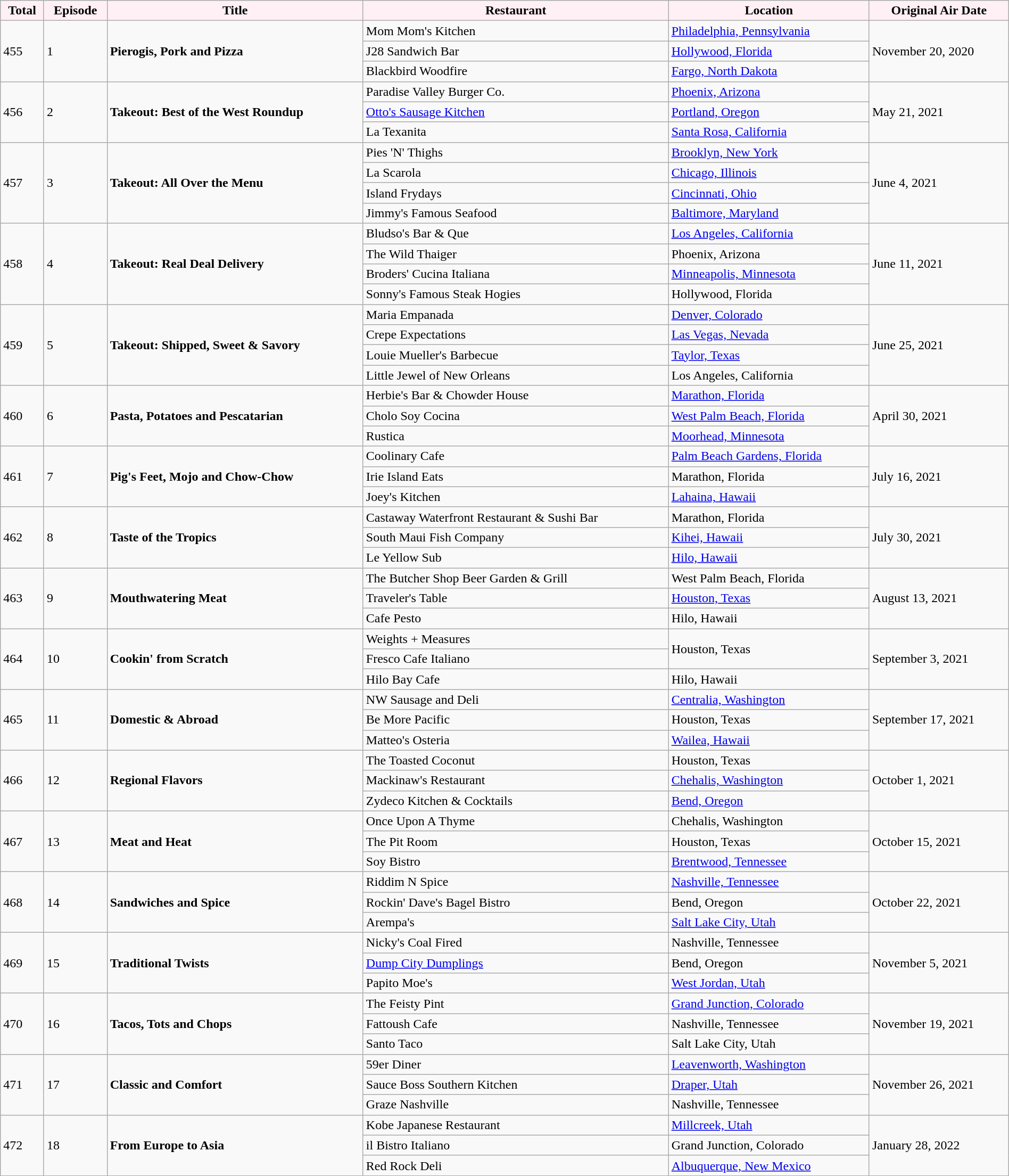<table class="wikitable" style="width: 100%;">
<tr>
<th # style="background:#FFF0F5;">Total</th>
<th # style="background:#FFF0F5;">Episode</th>
<th # style="background:#FFF0F5;">Title</th>
<th # style="background:#FFF0F5;">Restaurant</th>
<th # style="background:#FFF0F5;">Location</th>
<th # style="background:#FFF0F5;">Original Air Date</th>
</tr>
<tr>
<td rowspan="3">455</td>
<td rowspan="3">1</td>
<td rowspan="3"><strong>Pierogis, Pork and Pizza</strong></td>
<td>Mom Mom's Kitchen</td>
<td><a href='#'>Philadelphia, Pennsylvania</a></td>
<td rowspan="3">November 20, 2020</td>
</tr>
<tr>
<td>J28 Sandwich Bar</td>
<td><a href='#'>Hollywood, Florida</a></td>
</tr>
<tr>
<td>Blackbird Woodfire</td>
<td><a href='#'>Fargo, North Dakota</a></td>
</tr>
<tr>
<td rowspan="3">456</td>
<td rowspan="3">2</td>
<td rowspan="3"><strong>Takeout: Best of the West Roundup</strong></td>
<td>Paradise Valley Burger Co.</td>
<td><a href='#'>Phoenix, Arizona</a></td>
<td rowspan="3">May 21, 2021</td>
</tr>
<tr>
<td><a href='#'>Otto's Sausage Kitchen</a></td>
<td><a href='#'>Portland, Oregon</a></td>
</tr>
<tr>
<td>La Texanita</td>
<td><a href='#'>Santa Rosa, California</a></td>
</tr>
<tr>
<td rowspan="4">457</td>
<td rowspan="4">3</td>
<td rowspan="4"><strong>Takeout: All Over the Menu</strong></td>
<td>Pies 'N' Thighs</td>
<td><a href='#'>Brooklyn, New York</a></td>
<td rowspan="4">June 4, 2021</td>
</tr>
<tr>
<td>La Scarola</td>
<td><a href='#'>Chicago, Illinois</a></td>
</tr>
<tr>
<td>Island Frydays</td>
<td><a href='#'>Cincinnati, Ohio</a></td>
</tr>
<tr>
<td>Jimmy's Famous Seafood</td>
<td><a href='#'>Baltimore, Maryland</a></td>
</tr>
<tr>
<td rowspan="4">458</td>
<td rowspan="4">4</td>
<td rowspan="4"><strong>Takeout: Real Deal Delivery</strong></td>
<td>Bludso's Bar & Que</td>
<td><a href='#'>Los Angeles, California</a></td>
<td rowspan="4">June 11, 2021</td>
</tr>
<tr>
<td>The Wild Thaiger</td>
<td>Phoenix, Arizona</td>
</tr>
<tr>
<td>Broders' Cucina Italiana</td>
<td><a href='#'>Minneapolis, Minnesota</a></td>
</tr>
<tr>
<td>Sonny's Famous Steak Hogies</td>
<td>Hollywood, Florida</td>
</tr>
<tr>
<td rowspan="4">459</td>
<td rowspan="4">5</td>
<td rowspan="4"><strong>Takeout: Shipped, Sweet & Savory</strong></td>
<td>Maria Empanada</td>
<td><a href='#'>Denver, Colorado</a></td>
<td rowspan="4">June 25, 2021</td>
</tr>
<tr>
<td>Crepe Expectations</td>
<td><a href='#'>Las Vegas, Nevada</a></td>
</tr>
<tr>
<td>Louie Mueller's Barbecue</td>
<td><a href='#'>Taylor, Texas</a></td>
</tr>
<tr>
<td>Little Jewel of New Orleans</td>
<td>Los Angeles, California</td>
</tr>
<tr>
<td rowspan="3">460</td>
<td rowspan="3">6</td>
<td rowspan="3"><strong>Pasta, Potatoes and Pescatarian</strong></td>
<td>Herbie's Bar & Chowder House</td>
<td><a href='#'>Marathon, Florida</a></td>
<td rowspan="3">April 30, 2021</td>
</tr>
<tr>
<td>Cholo Soy Cocina</td>
<td><a href='#'>West Palm Beach, Florida</a></td>
</tr>
<tr>
<td>Rustica</td>
<td><a href='#'>Moorhead, Minnesota</a></td>
</tr>
<tr>
<td rowspan="3">461</td>
<td rowspan="3">7</td>
<td rowspan="3"><strong>Pig's Feet, Mojo and Chow-Chow</strong></td>
<td>Coolinary Cafe</td>
<td><a href='#'>Palm Beach Gardens, Florida</a></td>
<td rowspan="3">July 16, 2021</td>
</tr>
<tr>
<td>Irie Island Eats</td>
<td>Marathon, Florida</td>
</tr>
<tr>
<td>Joey's Kitchen</td>
<td><a href='#'>Lahaina, Hawaii</a></td>
</tr>
<tr>
<td rowspan="3">462</td>
<td rowspan="3">8</td>
<td rowspan="3"><strong>Taste of the Tropics</strong></td>
<td>Castaway Waterfront Restaurant & Sushi Bar</td>
<td>Marathon, Florida</td>
<td rowspan="3">July 30, 2021</td>
</tr>
<tr>
<td>South Maui Fish Company</td>
<td><a href='#'>Kihei, Hawaii</a></td>
</tr>
<tr>
<td>Le Yellow Sub</td>
<td><a href='#'>Hilo, Hawaii</a></td>
</tr>
<tr>
<td rowspan="3">463</td>
<td rowspan="3">9</td>
<td rowspan="3"><strong>Mouthwatering Meat</strong></td>
<td>The Butcher Shop Beer Garden & Grill</td>
<td>West Palm Beach, Florida</td>
<td rowspan="3">August 13, 2021</td>
</tr>
<tr>
<td>Traveler's Table</td>
<td><a href='#'>Houston, Texas</a></td>
</tr>
<tr>
<td>Cafe Pesto</td>
<td>Hilo, Hawaii</td>
</tr>
<tr>
<td rowspan="3">464</td>
<td rowspan="3">10</td>
<td rowspan="3"><strong>Cookin' from Scratch</strong></td>
<td>Weights + Measures</td>
<td rowspan="2">Houston, Texas</td>
<td rowspan="3">September 3, 2021</td>
</tr>
<tr>
<td>Fresco Cafe Italiano</td>
</tr>
<tr>
<td>Hilo Bay Cafe</td>
<td>Hilo, Hawaii</td>
</tr>
<tr>
<td rowspan="3">465</td>
<td rowspan="3">11</td>
<td rowspan="3"><strong>Domestic & Abroad</strong></td>
<td>NW Sausage and Deli</td>
<td><a href='#'>Centralia, Washington</a></td>
<td rowspan="3">September 17, 2021</td>
</tr>
<tr>
<td>Be More Pacific</td>
<td>Houston, Texas</td>
</tr>
<tr>
<td>Matteo's Osteria</td>
<td><a href='#'>Wailea, Hawaii</a></td>
</tr>
<tr>
<td rowspan="3">466</td>
<td rowspan="3">12</td>
<td rowspan="3"><strong>Regional Flavors</strong></td>
<td>The Toasted Coconut</td>
<td>Houston, Texas</td>
<td rowspan="3">October 1, 2021</td>
</tr>
<tr>
<td>Mackinaw's Restaurant</td>
<td><a href='#'>Chehalis, Washington</a></td>
</tr>
<tr>
<td>Zydeco Kitchen & Cocktails</td>
<td><a href='#'>Bend, Oregon</a></td>
</tr>
<tr>
<td rowspan="3">467</td>
<td rowspan="3">13</td>
<td rowspan="3"><strong>Meat and Heat</strong></td>
<td>Once Upon A Thyme</td>
<td>Chehalis, Washington</td>
<td rowspan="3">October 15, 2021</td>
</tr>
<tr>
<td>The Pit Room</td>
<td>Houston, Texas</td>
</tr>
<tr>
<td>Soy Bistro</td>
<td><a href='#'>Brentwood, Tennessee</a></td>
</tr>
<tr>
<td rowspan="3">468</td>
<td rowspan="3">14</td>
<td rowspan="3"><strong>Sandwiches and Spice</strong></td>
<td>Riddim N Spice</td>
<td><a href='#'>Nashville, Tennessee</a></td>
<td rowspan="3">October 22, 2021</td>
</tr>
<tr>
<td>Rockin' Dave's Bagel Bistro</td>
<td>Bend, Oregon</td>
</tr>
<tr>
<td>Arempa's</td>
<td><a href='#'>Salt Lake City, Utah</a></td>
</tr>
<tr>
<td rowspan="3">469</td>
<td rowspan="3">15</td>
<td rowspan="3"><strong>Traditional Twists</strong></td>
<td>Nicky's Coal Fired</td>
<td>Nashville, Tennessee</td>
<td rowspan="3">November 5, 2021</td>
</tr>
<tr>
<td><a href='#'>Dump City Dumplings</a></td>
<td>Bend, Oregon</td>
</tr>
<tr>
<td>Papito Moe's</td>
<td><a href='#'>West Jordan, Utah</a></td>
</tr>
<tr>
<td rowspan="3">470</td>
<td rowspan="3">16</td>
<td rowspan="3"><strong>Tacos, Tots and Chops</strong></td>
<td>The Feisty Pint</td>
<td><a href='#'>Grand Junction, Colorado</a></td>
<td rowspan="3">November 19, 2021</td>
</tr>
<tr>
<td>Fattoush Cafe</td>
<td>Nashville, Tennessee</td>
</tr>
<tr>
<td>Santo Taco</td>
<td>Salt Lake City, Utah</td>
</tr>
<tr>
<td rowspan="3">471</td>
<td rowspan="3">17</td>
<td rowspan="3"><strong>Classic and Comfort</strong></td>
<td>59er Diner</td>
<td><a href='#'>Leavenworth, Washington</a></td>
<td rowspan="3">November 26, 2021</td>
</tr>
<tr>
<td>Sauce Boss Southern Kitchen</td>
<td><a href='#'>Draper, Utah</a></td>
</tr>
<tr>
<td>Graze Nashville</td>
<td>Nashville, Tennessee</td>
</tr>
<tr>
<td rowspan="3">472</td>
<td rowspan="3">18</td>
<td rowspan="3"><strong>From Europe to Asia</strong></td>
<td>Kobe Japanese Restaurant</td>
<td><a href='#'>Millcreek, Utah</a></td>
<td rowspan="3">January 28, 2022</td>
</tr>
<tr>
<td>il Bistro Italiano</td>
<td>Grand Junction, Colorado</td>
</tr>
<tr>
<td>Red Rock Deli</td>
<td><a href='#'>Albuquerque, New Mexico</a></td>
</tr>
<tr>
</tr>
</table>
